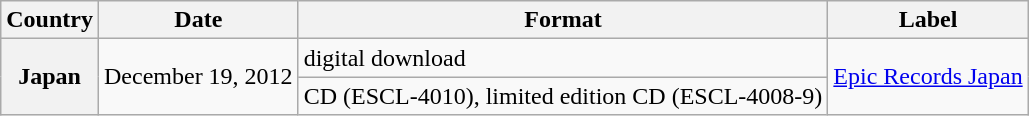<table class="wikitable plainrowheaders">
<tr>
<th scope="col">Country</th>
<th>Date</th>
<th>Format</th>
<th>Label</th>
</tr>
<tr>
<th scope="row" rowspan="2">Japan</th>
<td scope="row" rowspan="2">December 19, 2012</td>
<td>digital download</td>
<td scope="row" rowspan="2"><a href='#'>Epic Records Japan</a></td>
</tr>
<tr>
<td>CD (ESCL-4010), limited edition CD (ESCL-4008-9)</td>
</tr>
</table>
